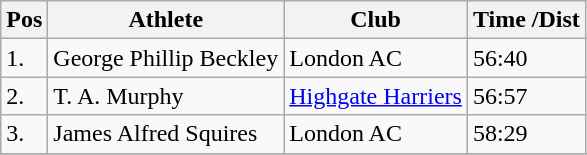<table class="wikitable">
<tr>
<th>Pos</th>
<th>Athlete</th>
<th>Club</th>
<th>Time /Dist</th>
</tr>
<tr>
<td>1.</td>
<td>George Phillip Beckley</td>
<td>London AC</td>
<td>56:40</td>
</tr>
<tr>
<td>2.</td>
<td>T. A. Murphy</td>
<td><a href='#'>Highgate Harriers</a></td>
<td>56:57</td>
</tr>
<tr>
<td>3.</td>
<td>James Alfred Squires</td>
<td>London AC</td>
<td>58:29</td>
</tr>
<tr>
</tr>
</table>
